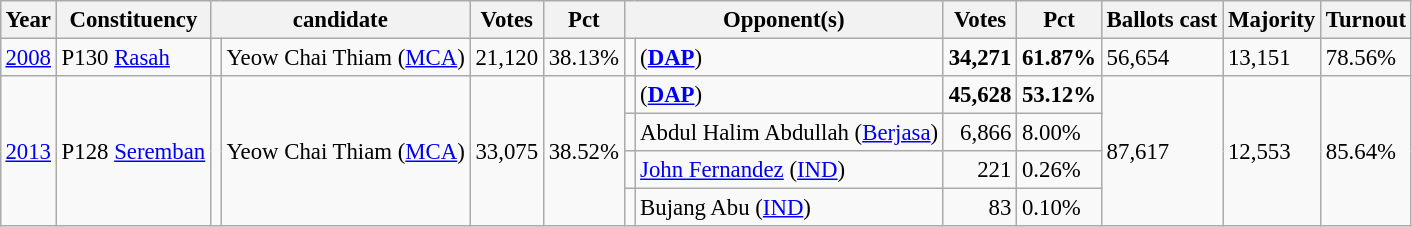<table class="wikitable" style="margin:0.5em ; font-size:95%">
<tr>
<th>Year</th>
<th>Constituency</th>
<th colspan=2>candidate</th>
<th>Votes</th>
<th>Pct</th>
<th colspan=2>Opponent(s)</th>
<th>Votes</th>
<th>Pct</th>
<th>Ballots cast</th>
<th>Majority</th>
<th>Turnout</th>
</tr>
<tr>
<td><a href='#'>2008</a></td>
<td>P130 <a href='#'>Rasah</a></td>
<td></td>
<td>Yeow Chai Thiam (<a href='#'>MCA</a>)</td>
<td align="right">21,120</td>
<td>38.13%</td>
<td></td>
<td> (<a href='#'><strong>DAP</strong></a>)</td>
<td align="right"><strong>34,271</strong></td>
<td><strong>61.87%</strong></td>
<td>56,654</td>
<td>13,151</td>
<td>78.56%</td>
</tr>
<tr>
<td rowspan=4><a href='#'>2013</a></td>
<td rowspan=4>P128 <a href='#'>Seremban</a></td>
<td rowspan=4 ></td>
<td rowspan=4>Yeow Chai Thiam (<a href='#'>MCA</a>)</td>
<td rowspan=4 align="right">33,075</td>
<td rowspan=4>38.52%</td>
<td></td>
<td> (<a href='#'><strong>DAP</strong></a>)</td>
<td align="right"><strong>45,628</strong></td>
<td><strong>53.12%</strong></td>
<td rowspan=4>87,617</td>
<td rowspan=4>12,553</td>
<td rowspan=4>85.64%</td>
</tr>
<tr>
<td></td>
<td>Abdul Halim Abdullah (<a href='#'>Berjasa</a>)</td>
<td align="right">6,866</td>
<td>8.00%</td>
</tr>
<tr>
<td></td>
<td><a href='#'>John Fernandez</a> (<a href='#'>IND</a>)</td>
<td align="right">221</td>
<td>0.26%</td>
</tr>
<tr>
<td></td>
<td>Bujang Abu (<a href='#'>IND</a>)</td>
<td align="right">83</td>
<td>0.10%</td>
</tr>
</table>
